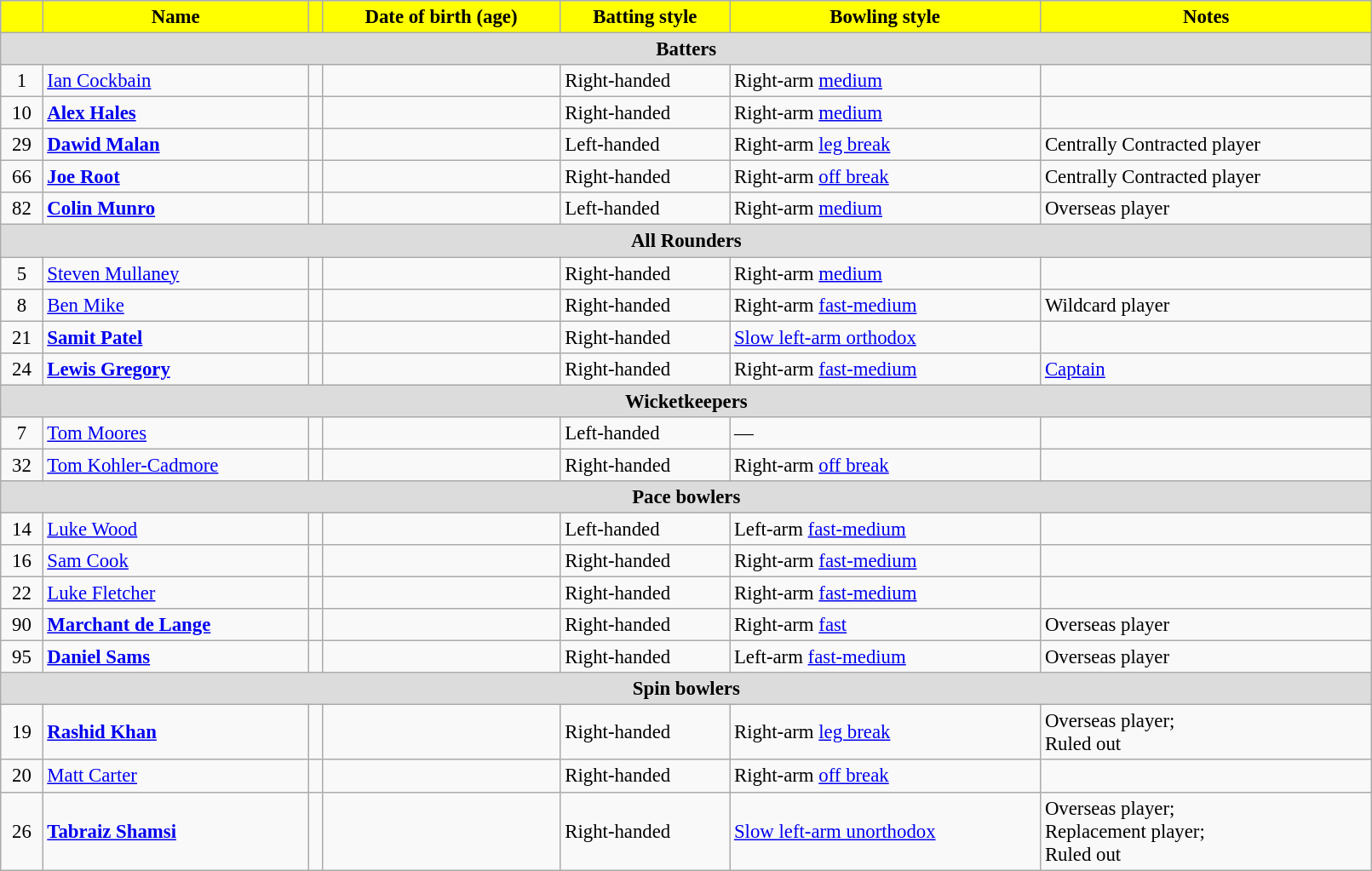<table class="wikitable" style="font-size:95%;" width="85%">
<tr>
<th style="background:yellow; color:black"></th>
<th style="background:yellow; color:black">Name</th>
<th style="background:yellow; color:black"></th>
<th style="background:yellow; color:black">Date of birth (age)</th>
<th style="background:yellow; color:black">Batting style</th>
<th style="background:yellow; color:black">Bowling style</th>
<th style="background:yellow; color:black">Notes</th>
</tr>
<tr>
<th colspan="7" style="background: #DCDCDC" align=right>Batters</th>
</tr>
<tr>
<td style="text-align:center">1</td>
<td><a href='#'>Ian Cockbain</a></td>
<td style="text-align:center"></td>
<td></td>
<td>Right-handed</td>
<td>Right-arm <a href='#'>medium</a></td>
<td></td>
</tr>
<tr>
<td style="text-align:center">10</td>
<td><strong><a href='#'>Alex Hales</a></strong></td>
<td style="text-align:center"></td>
<td></td>
<td>Right-handed</td>
<td>Right-arm <a href='#'>medium</a></td>
<td></td>
</tr>
<tr>
<td style="text-align:center">29</td>
<td><strong><a href='#'>Dawid Malan</a></strong></td>
<td style="text-align:center"></td>
<td></td>
<td>Left-handed</td>
<td>Right-arm <a href='#'>leg break</a></td>
<td>Centrally Contracted player</td>
</tr>
<tr>
<td style="text-align:center">66</td>
<td><strong><a href='#'>Joe Root</a></strong></td>
<td style="text-align:center"></td>
<td></td>
<td>Right-handed</td>
<td>Right-arm <a href='#'>off break</a></td>
<td>Centrally Contracted player</td>
</tr>
<tr>
<td style="text-align:center">82</td>
<td><strong><a href='#'>Colin Munro</a></strong></td>
<td style="text-align:center"></td>
<td></td>
<td>Left-handed</td>
<td>Right-arm <a href='#'>medium</a></td>
<td>Overseas player</td>
</tr>
<tr>
<th colspan="7" style="background: #DCDCDC" align=right>All Rounders</th>
</tr>
<tr>
<td style="text-align:center">5</td>
<td><a href='#'>Steven Mullaney</a></td>
<td style="text-align:center"></td>
<td></td>
<td>Right-handed</td>
<td>Right-arm <a href='#'>medium</a></td>
<td></td>
</tr>
<tr>
<td style="text-align:center">8</td>
<td><a href='#'>Ben Mike</a></td>
<td style="text-align:center"></td>
<td></td>
<td>Right-handed</td>
<td>Right-arm <a href='#'>fast-medium</a></td>
<td>Wildcard player</td>
</tr>
<tr>
<td style="text-align:center">21</td>
<td><strong><a href='#'>Samit Patel</a></strong></td>
<td style="text-align:center"></td>
<td></td>
<td>Right-handed</td>
<td><a href='#'>Slow left-arm orthodox</a></td>
<td></td>
</tr>
<tr>
<td style="text-align:center">24</td>
<td><strong><a href='#'>Lewis Gregory</a></strong></td>
<td style="text-align:center"></td>
<td></td>
<td>Right-handed</td>
<td>Right-arm <a href='#'>fast-medium</a></td>
<td><a href='#'>Captain</a></td>
</tr>
<tr>
<th colspan="7" style="background: #DCDCDC" align=right>Wicketkeepers</th>
</tr>
<tr>
<td style="text-align:center">7</td>
<td><a href='#'>Tom Moores</a></td>
<td style="text-align:center"></td>
<td></td>
<td>Left-handed</td>
<td>—</td>
<td></td>
</tr>
<tr>
<td style="text-align:center">32</td>
<td><a href='#'>Tom Kohler-Cadmore</a></td>
<td style="text-align:center"></td>
<td></td>
<td>Right-handed</td>
<td>Right-arm <a href='#'>off break</a></td>
<td></td>
</tr>
<tr>
<th colspan="7" style="background: #DCDCDC" align=right>Pace bowlers</th>
</tr>
<tr>
<td style="text-align:center">14</td>
<td><a href='#'>Luke Wood</a></td>
<td style="text-align:center"></td>
<td></td>
<td>Left-handed</td>
<td>Left-arm <a href='#'>fast-medium</a></td>
<td></td>
</tr>
<tr>
<td style="text-align:center">16</td>
<td><a href='#'>Sam Cook</a></td>
<td style="text-align:center"></td>
<td></td>
<td>Right-handed</td>
<td>Right-arm <a href='#'>fast-medium</a></td>
<td></td>
</tr>
<tr>
<td style="text-align:center">22</td>
<td><a href='#'>Luke Fletcher</a></td>
<td style="text-align:center"></td>
<td></td>
<td>Right-handed</td>
<td>Right-arm <a href='#'>fast-medium</a></td>
<td></td>
</tr>
<tr>
<td style="text-align:center">90</td>
<td><strong><a href='#'>Marchant de Lange</a></strong></td>
<td style="text-align:center"></td>
<td></td>
<td>Right-handed</td>
<td>Right-arm <a href='#'>fast</a></td>
<td>Overseas player</td>
</tr>
<tr>
<td style="text-align:center">95</td>
<td><strong><a href='#'>Daniel Sams</a></strong></td>
<td style="text-align:center"></td>
<td></td>
<td>Right-handed</td>
<td>Left-arm <a href='#'>fast-medium</a></td>
<td>Overseas player</td>
</tr>
<tr>
<th colspan="7" style="background: #DCDCDC" align=right>Spin bowlers</th>
</tr>
<tr>
<td style="text-align:center">19</td>
<td><strong><a href='#'>Rashid Khan</a></strong></td>
<td style="text-align:center"></td>
<td></td>
<td>Right-handed</td>
<td>Right-arm <a href='#'>leg break</a></td>
<td>Overseas player; <br> Ruled out</td>
</tr>
<tr>
<td style="text-align:center">20</td>
<td><a href='#'>Matt Carter</a></td>
<td style="text-align:center"></td>
<td></td>
<td>Right-handed</td>
<td>Right-arm <a href='#'>off break</a></td>
<td></td>
</tr>
<tr>
<td style="text-align:center">26</td>
<td><strong><a href='#'>Tabraiz Shamsi</a></strong></td>
<td style="text-align:center"></td>
<td></td>
<td>Right-handed</td>
<td><a href='#'>Slow left-arm unorthodox</a></td>
<td>Overseas player; <br> Replacement player; <br> Ruled out</td>
</tr>
</table>
